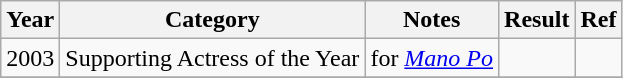<table class="wikitable">
<tr>
<th>Year</th>
<th>Category</th>
<th>Notes</th>
<th>Result</th>
<th>Ref</th>
</tr>
<tr>
<td>2003</td>
<td>Supporting Actress of the Year</td>
<td>for <em><a href='#'>Mano Po</a></em></td>
<td></td>
<td></td>
</tr>
<tr>
</tr>
</table>
